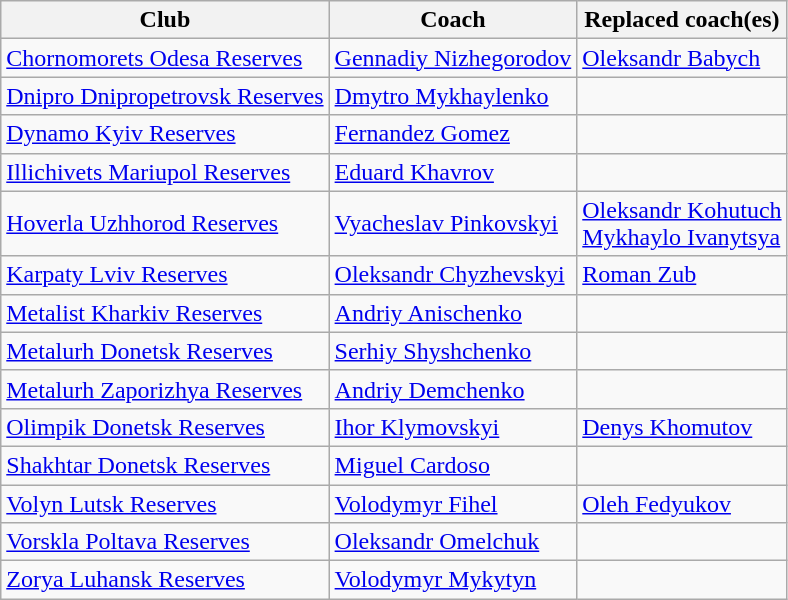<table class="wikitable">
<tr>
<th width>Club</th>
<th width>Coach</th>
<th width>Replaced coach(es)</th>
</tr>
<tr>
<td><a href='#'>Chornomorets Odesa Reserves</a></td>
<td> <a href='#'>Gennadiy Nizhegorodov</a></td>
<td> <a href='#'>Oleksandr Babych</a></td>
</tr>
<tr>
<td><a href='#'>Dnipro Dnipropetrovsk Reserves</a></td>
<td> <a href='#'>Dmytro Mykhaylenko</a></td>
<td></td>
</tr>
<tr>
<td><a href='#'>Dynamo Kyiv Reserves</a></td>
<td> <a href='#'>Fernandez Gomez</a></td>
<td></td>
</tr>
<tr>
<td><a href='#'>Illichivets Mariupol Reserves</a></td>
<td> <a href='#'>Eduard Khavrov</a></td>
<td></td>
</tr>
<tr>
<td><a href='#'>Hoverla Uzhhorod Reserves</a></td>
<td> <a href='#'>Vyacheslav Pinkovskyi</a></td>
<td> <a href='#'>Oleksandr Kohutuch</a><br> <a href='#'>Mykhaylo Ivanytsya</a></td>
</tr>
<tr>
<td><a href='#'>Karpaty Lviv Reserves</a></td>
<td> <a href='#'>Oleksandr Chyzhevskyi</a></td>
<td> <a href='#'>Roman Zub</a></td>
</tr>
<tr>
<td><a href='#'>Metalist Kharkiv Reserves</a></td>
<td> <a href='#'>Andriy Anischenko</a></td>
<td></td>
</tr>
<tr>
<td><a href='#'>Metalurh Donetsk Reserves</a></td>
<td> <a href='#'>Serhiy Shyshchenko</a></td>
<td></td>
</tr>
<tr>
<td><a href='#'>Metalurh Zaporizhya Reserves</a></td>
<td> <a href='#'>Andriy Demchenko</a></td>
<td></td>
</tr>
<tr>
<td><a href='#'>Olimpik Donetsk Reserves</a></td>
<td> <a href='#'>Ihor Klymovskyi</a></td>
<td> <a href='#'>Denys Khomutov</a></td>
</tr>
<tr>
<td><a href='#'>Shakhtar Donetsk Reserves</a></td>
<td> <a href='#'>Miguel Cardoso</a></td>
<td></td>
</tr>
<tr>
<td><a href='#'>Volyn Lutsk Reserves</a></td>
<td> <a href='#'>Volodymyr Fihel</a></td>
<td> <a href='#'>Oleh Fedyukov</a></td>
</tr>
<tr>
<td><a href='#'>Vorskla Poltava Reserves</a></td>
<td> <a href='#'>Oleksandr Omelchuk</a></td>
<td></td>
</tr>
<tr>
<td><a href='#'>Zorya Luhansk Reserves</a></td>
<td> <a href='#'>Volodymyr Mykytyn</a></td>
<td></td>
</tr>
</table>
